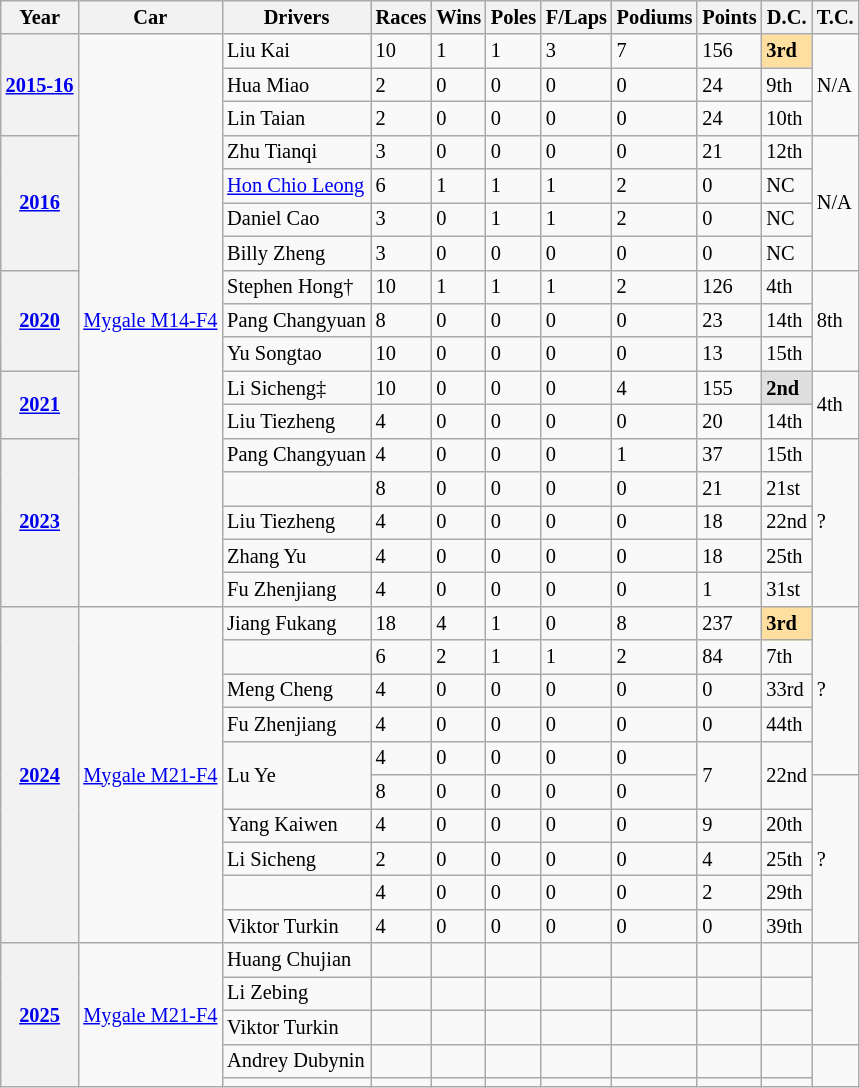<table class="wikitable" style="font-size:85%">
<tr>
<th>Year</th>
<th>Car</th>
<th>Drivers</th>
<th>Races</th>
<th>Wins</th>
<th>Poles</th>
<th>F/Laps</th>
<th>Podiums</th>
<th>Points</th>
<th>D.C.</th>
<th>T.C.</th>
</tr>
<tr>
<th rowspan="3"><a href='#'>2015-16</a></th>
<td rowspan="17"><a href='#'>Mygale M14-F4</a></td>
<td> Liu Kai</td>
<td>10</td>
<td>1</td>
<td>1</td>
<td>3</td>
<td>7</td>
<td>156</td>
<td style="background:#FFDF9F"><strong>3rd</strong></td>
<td rowspan="3">N/A</td>
</tr>
<tr>
<td> Hua Miao</td>
<td>2</td>
<td>0</td>
<td>0</td>
<td>0</td>
<td>0</td>
<td>24</td>
<td>9th</td>
</tr>
<tr>
<td> Lin Taian</td>
<td>2</td>
<td>0</td>
<td>0</td>
<td>0</td>
<td>0</td>
<td>24</td>
<td>10th</td>
</tr>
<tr>
<th rowspan="4"><a href='#'>2016</a></th>
<td> Zhu Tianqi</td>
<td>3</td>
<td>0</td>
<td>0</td>
<td>0</td>
<td>0</td>
<td>21</td>
<td>12th</td>
<td rowspan="4">N/A</td>
</tr>
<tr>
<td> <a href='#'>Hon Chio Leong</a></td>
<td>6</td>
<td>1</td>
<td>1</td>
<td>1</td>
<td>2</td>
<td>0</td>
<td>NC</td>
</tr>
<tr>
<td> Daniel Cao</td>
<td>3</td>
<td>0</td>
<td>1</td>
<td>1</td>
<td>2</td>
<td>0</td>
<td>NC</td>
</tr>
<tr>
<td> Billy Zheng</td>
<td>3</td>
<td>0</td>
<td>0</td>
<td>0</td>
<td>0</td>
<td>0</td>
<td>NC</td>
</tr>
<tr>
<th rowspan="3"><a href='#'>2020</a></th>
<td> Stephen Hong†</td>
<td>10</td>
<td>1</td>
<td>1</td>
<td>1</td>
<td>2</td>
<td>126</td>
<td>4th</td>
<td rowspan="3">8th</td>
</tr>
<tr>
<td> Pang Changyuan</td>
<td>8</td>
<td>0</td>
<td>0</td>
<td>0</td>
<td>0</td>
<td>23</td>
<td>14th</td>
</tr>
<tr>
<td> Yu Songtao</td>
<td>10</td>
<td>0</td>
<td>0</td>
<td>0</td>
<td>0</td>
<td>13</td>
<td>15th</td>
</tr>
<tr>
<th rowspan="2"><a href='#'>2021</a></th>
<td> Li Sicheng‡</td>
<td>10</td>
<td>0</td>
<td>0</td>
<td>0</td>
<td>4</td>
<td>155</td>
<td style="background:#DFDFDF"><strong>2nd</strong></td>
<td rowspan="2">4th</td>
</tr>
<tr>
<td> Liu Tiezheng</td>
<td>4</td>
<td>0</td>
<td>0</td>
<td>0</td>
<td>0</td>
<td>20</td>
<td>14th</td>
</tr>
<tr>
<th rowspan="5"><a href='#'>2023</a></th>
<td> Pang Changyuan</td>
<td>4</td>
<td>0</td>
<td>0</td>
<td>0</td>
<td>1</td>
<td>37</td>
<td>15th</td>
<td rowspan="5">?</td>
</tr>
<tr>
<td> </td>
<td>8</td>
<td>0</td>
<td>0</td>
<td>0</td>
<td>0</td>
<td>21</td>
<td>21st</td>
</tr>
<tr>
<td> Liu Tiezheng</td>
<td>4</td>
<td>0</td>
<td>0</td>
<td>0</td>
<td>0</td>
<td>18</td>
<td>22nd</td>
</tr>
<tr>
<td> Zhang Yu</td>
<td>4</td>
<td>0</td>
<td>0</td>
<td>0</td>
<td>0</td>
<td>18</td>
<td>25th</td>
</tr>
<tr>
<td> Fu Zhenjiang</td>
<td>4</td>
<td>0</td>
<td>0</td>
<td>0</td>
<td>0</td>
<td>1</td>
<td>31st</td>
</tr>
<tr>
<th rowspan="10"><a href='#'>2024</a></th>
<td rowspan="10"><a href='#'>Mygale M21-F4</a></td>
<td> Jiang Fukang</td>
<td>18</td>
<td>4</td>
<td>1</td>
<td>0</td>
<td>8</td>
<td>237</td>
<td style="background:#FFDF9F"><strong>3rd</strong></td>
<td rowspan="5">?</td>
</tr>
<tr>
<td> </td>
<td>6</td>
<td>2</td>
<td>1</td>
<td>1</td>
<td>2</td>
<td>84</td>
<td>7th</td>
</tr>
<tr>
<td> Meng Cheng</td>
<td>4</td>
<td>0</td>
<td>0</td>
<td>0</td>
<td>0</td>
<td>0</td>
<td>33rd</td>
</tr>
<tr>
<td> Fu Zhenjiang</td>
<td>4</td>
<td>0</td>
<td>0</td>
<td>0</td>
<td>0</td>
<td>0</td>
<td>44th</td>
</tr>
<tr>
<td rowspan="2"> Lu Ye</td>
<td>4</td>
<td>0</td>
<td>0</td>
<td>0</td>
<td>0</td>
<td rowspan="2">7</td>
<td rowspan="2">22nd</td>
</tr>
<tr>
<td>8</td>
<td>0</td>
<td>0</td>
<td>0</td>
<td>0</td>
<td rowspan="5">?</td>
</tr>
<tr>
<td> Yang Kaiwen</td>
<td>4</td>
<td>0</td>
<td>0</td>
<td>0</td>
<td>0</td>
<td>9</td>
<td>20th</td>
</tr>
<tr>
<td> Li Sicheng</td>
<td>2</td>
<td>0</td>
<td>0</td>
<td>0</td>
<td>0</td>
<td>4</td>
<td>25th</td>
</tr>
<tr>
<td> </td>
<td>4</td>
<td>0</td>
<td>0</td>
<td>0</td>
<td>0</td>
<td>2</td>
<td>29th</td>
</tr>
<tr>
<td> Viktor Turkin</td>
<td>4</td>
<td>0</td>
<td>0</td>
<td>0</td>
<td>0</td>
<td>0</td>
<td>39th</td>
</tr>
<tr>
<th rowspan="5"><a href='#'>2025</a></th>
<td rowspan="5"><a href='#'>Mygale M21-F4</a></td>
<td> Huang Chujian</td>
<td></td>
<td></td>
<td></td>
<td></td>
<td></td>
<td></td>
<td></td>
<td rowspan="3"></td>
</tr>
<tr>
<td> Li Zebing</td>
<td></td>
<td></td>
<td></td>
<td></td>
<td></td>
<td></td>
<td></td>
</tr>
<tr>
<td> Viktor Turkin</td>
<td></td>
<td></td>
<td></td>
<td></td>
<td></td>
<td></td>
<td></td>
</tr>
<tr>
<td> Andrey Dubynin</td>
<td></td>
<td></td>
<td></td>
<td></td>
<td></td>
<td></td>
<td></td>
<td rowspan="2"></td>
</tr>
<tr>
<td> </td>
<td></td>
<td></td>
<td></td>
<td></td>
<td></td>
<td></td>
<td></td>
</tr>
</table>
